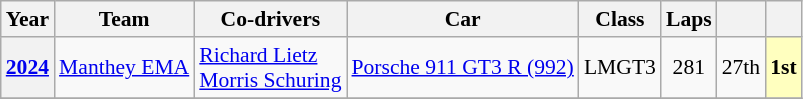<table class="wikitable" style="text-align:center; font-size:90%">
<tr>
<th>Year</th>
<th>Team</th>
<th>Co-drivers</th>
<th>Car</th>
<th>Class</th>
<th>Laps</th>
<th></th>
<th></th>
</tr>
<tr>
<th><a href='#'>2024</a></th>
<td align="left"> <a href='#'>Manthey EMA</a></td>
<td align="left"> <a href='#'>Richard Lietz</a><br> <a href='#'>Morris Schuring</a></td>
<td align="left"><a href='#'>Porsche 911 GT3 R (992)</a></td>
<td>LMGT3</td>
<td>281</td>
<td>27th</td>
<td style="background:#FFFFBF;"><strong>1st</strong></td>
</tr>
<tr>
</tr>
</table>
